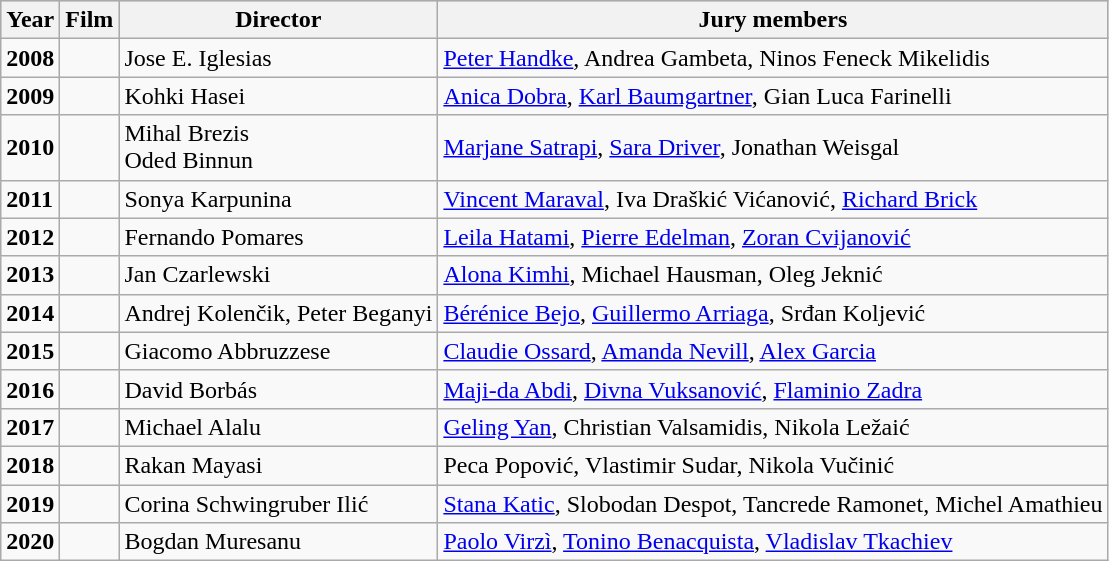<table class="wikitable">
<tr style="background:#ccc; text-align:center;">
<th>Year</th>
<th>Film</th>
<th>Director</th>
<th>Jury members</th>
</tr>
<tr>
<td><strong>2008</strong></td>
<td></td>
<td> Jose E. Iglesias</td>
<td><a href='#'>Peter Handke</a>, Andrea Gambeta, Ninos Feneck Mikelidis</td>
</tr>
<tr>
<td><strong>2009</strong></td>
<td></td>
<td> Kohki Hasei</td>
<td><a href='#'>Anica Dobra</a>, <a href='#'>Karl Baumgartner</a>, Gian Luca Farinelli</td>
</tr>
<tr>
<td><strong>2010</strong></td>
<td></td>
<td> Mihal Brezis<br> Oded Binnun</td>
<td><a href='#'>Marjane Satrapi</a>, <a href='#'>Sara Driver</a>, Jonathan Weisgal</td>
</tr>
<tr>
<td><strong>2011</strong></td>
<td></td>
<td> Sonya Karpunina</td>
<td><a href='#'>Vincent Maraval</a>, Iva Draškić Vićanović, <a href='#'>Richard Brick</a></td>
</tr>
<tr>
<td><strong>2012</strong></td>
<td></td>
<td> Fernando Pomares</td>
<td><a href='#'>Leila Hatami</a>, <a href='#'>Pierre Edelman</a>, <a href='#'>Zoran Cvijanović</a></td>
</tr>
<tr>
<td><strong>2013</strong></td>
<td></td>
<td> Jan Czarlewski</td>
<td><a href='#'>Alona Kimhi</a>, Michael Hausman, Oleg Jeknić</td>
</tr>
<tr>
<td><strong>2014</strong></td>
<td></td>
<td> Andrej Kolenčik, Peter Beganyi</td>
<td><a href='#'>Bérénice Bejo</a>, <a href='#'>Guillermo Arriaga</a>, Srđan Koljević</td>
</tr>
<tr>
<td><strong>2015</strong></td>
<td></td>
<td> Giacomo Abbruzzese</td>
<td><a href='#'>Claudie Ossard</a>, <a href='#'>Amanda Nevill</a>, <a href='#'>Alex Garcia</a></td>
</tr>
<tr>
<td><strong>2016</strong></td>
<td></td>
<td> David Borbás</td>
<td><a href='#'>Maji-da Abdi</a>, <a href='#'>Divna Vuksanović</a>, <a href='#'>Flaminio Zadra</a></td>
</tr>
<tr>
<td><strong>2017</strong></td>
<td></td>
<td> Michael Alalu</td>
<td><a href='#'>Geling Yan</a>, Christian Valsamidis, Nikola Ležaić</td>
</tr>
<tr>
<td><strong>2018</strong></td>
<td></td>
<td> Rakan Mayasi</td>
<td>Peca Popović, Vlastimir Sudar, Nikola Vučinić</td>
</tr>
<tr>
<td><strong>2019</strong></td>
<td></td>
<td> Corina Schwingruber Ilić</td>
<td><a href='#'>Stana Katic</a>, Slobodan Despot, Tancrede Ramonet, Michel Amathieu</td>
</tr>
<tr>
<td><strong>2020</strong></td>
<td></td>
<td> Bogdan Muresanu</td>
<td><a href='#'>Paolo Virzì</a>, <a href='#'>Tonino Benacquista</a>, <a href='#'>Vladislav Tkachiev</a></td>
</tr>
</table>
